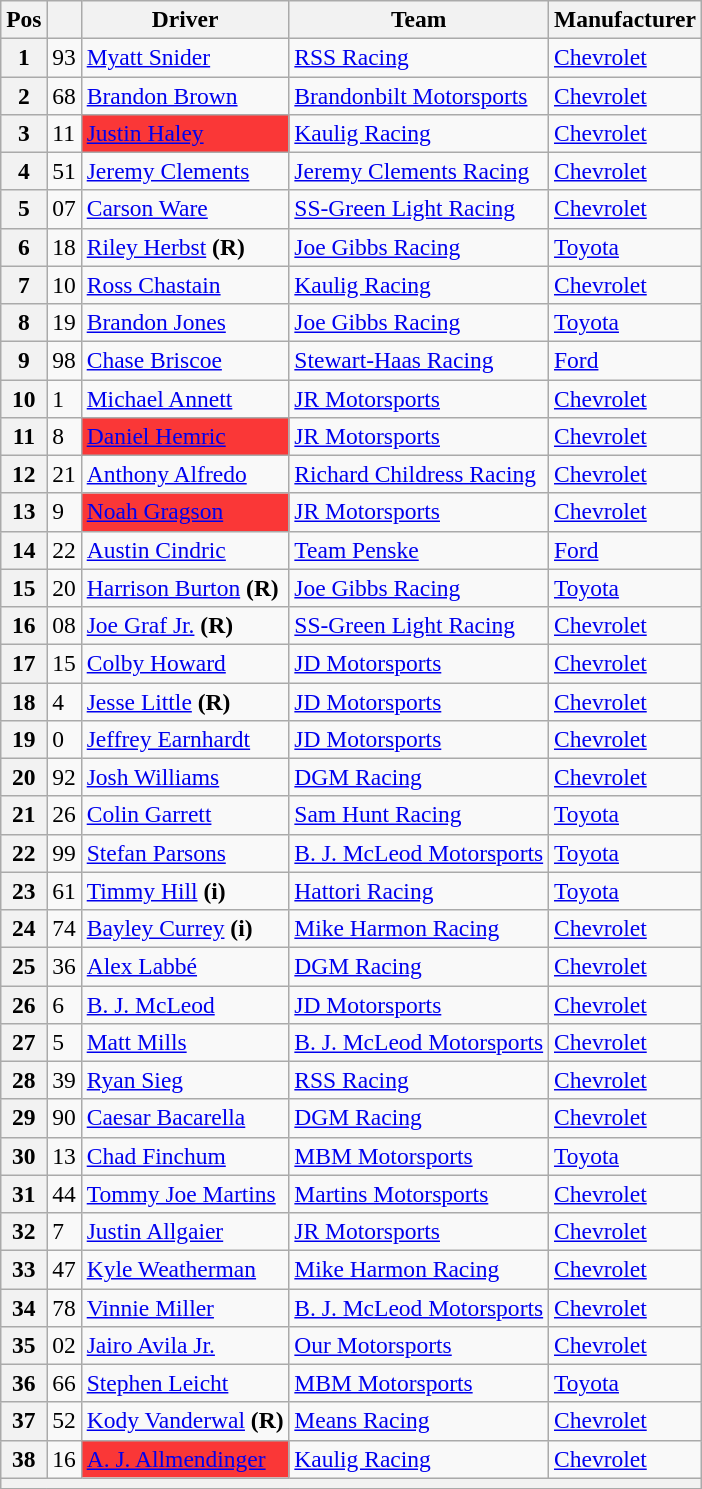<table class="wikitable" style="font-size:98%">
<tr>
<th>Pos</th>
<th></th>
<th>Driver</th>
<th>Team</th>
<th>Manufacturer</th>
</tr>
<tr>
<th>1</th>
<td>93</td>
<td><a href='#'>Myatt Snider</a></td>
<td><a href='#'>RSS Racing</a></td>
<td><a href='#'>Chevrolet</a></td>
</tr>
<tr>
<th>2</th>
<td>68</td>
<td><a href='#'>Brandon Brown</a></td>
<td><a href='#'>Brandonbilt Motorsports</a></td>
<td><a href='#'>Chevrolet</a></td>
</tr>
<tr>
<th>3</th>
<td>11</td>
<td style="background:#FA3737;"><a href='#'>Justin Haley</a></td>
<td><a href='#'>Kaulig Racing</a></td>
<td><a href='#'>Chevrolet</a></td>
</tr>
<tr>
<th>4</th>
<td>51</td>
<td><a href='#'>Jeremy Clements</a></td>
<td><a href='#'>Jeremy Clements Racing</a></td>
<td><a href='#'>Chevrolet</a></td>
</tr>
<tr>
<th>5</th>
<td>07</td>
<td><a href='#'>Carson Ware</a></td>
<td><a href='#'>SS-Green Light Racing</a></td>
<td><a href='#'>Chevrolet</a></td>
</tr>
<tr>
<th>6</th>
<td>18</td>
<td><a href='#'>Riley Herbst</a> <strong>(R)</strong></td>
<td><a href='#'>Joe Gibbs Racing</a></td>
<td><a href='#'>Toyota</a></td>
</tr>
<tr>
<th>7</th>
<td>10</td>
<td><a href='#'>Ross Chastain</a></td>
<td><a href='#'>Kaulig Racing</a></td>
<td><a href='#'>Chevrolet</a></td>
</tr>
<tr>
<th>8</th>
<td>19</td>
<td><a href='#'>Brandon Jones</a></td>
<td><a href='#'>Joe Gibbs Racing</a></td>
<td><a href='#'>Toyota</a></td>
</tr>
<tr>
<th>9</th>
<td>98</td>
<td><a href='#'>Chase Briscoe</a></td>
<td><a href='#'>Stewart-Haas Racing</a></td>
<td><a href='#'>Ford</a></td>
</tr>
<tr>
<th>10</th>
<td>1</td>
<td><a href='#'>Michael Annett</a></td>
<td><a href='#'>JR Motorsports</a></td>
<td><a href='#'>Chevrolet</a></td>
</tr>
<tr>
<th>11</th>
<td>8</td>
<td style="background:#FA3737;"><a href='#'>Daniel Hemric</a></td>
<td><a href='#'>JR Motorsports</a></td>
<td><a href='#'>Chevrolet</a></td>
</tr>
<tr>
<th>12</th>
<td>21</td>
<td><a href='#'>Anthony Alfredo</a></td>
<td><a href='#'>Richard Childress Racing</a></td>
<td><a href='#'>Chevrolet</a></td>
</tr>
<tr>
<th>13</th>
<td>9</td>
<td style="background:#FA3737;"><a href='#'>Noah Gragson</a></td>
<td><a href='#'>JR Motorsports</a></td>
<td><a href='#'>Chevrolet</a></td>
</tr>
<tr>
<th>14</th>
<td>22</td>
<td><a href='#'>Austin Cindric</a></td>
<td><a href='#'>Team Penske</a></td>
<td><a href='#'>Ford</a></td>
</tr>
<tr>
<th>15</th>
<td>20</td>
<td><a href='#'>Harrison Burton</a> <strong>(R)</strong></td>
<td><a href='#'>Joe Gibbs Racing</a></td>
<td><a href='#'>Toyota</a></td>
</tr>
<tr>
<th>16</th>
<td>08</td>
<td><a href='#'>Joe Graf Jr.</a> <strong>(R)</strong></td>
<td><a href='#'>SS-Green Light Racing</a></td>
<td><a href='#'>Chevrolet</a></td>
</tr>
<tr>
<th>17</th>
<td>15</td>
<td><a href='#'>Colby Howard</a></td>
<td><a href='#'>JD Motorsports</a></td>
<td><a href='#'>Chevrolet</a></td>
</tr>
<tr>
<th>18</th>
<td>4</td>
<td><a href='#'>Jesse Little</a> <strong>(R)</strong></td>
<td><a href='#'>JD Motorsports</a></td>
<td><a href='#'>Chevrolet</a></td>
</tr>
<tr>
<th>19</th>
<td>0</td>
<td><a href='#'>Jeffrey Earnhardt</a></td>
<td><a href='#'>JD Motorsports</a></td>
<td><a href='#'>Chevrolet</a></td>
</tr>
<tr>
<th>20</th>
<td>92</td>
<td><a href='#'>Josh Williams</a></td>
<td><a href='#'>DGM Racing</a></td>
<td><a href='#'>Chevrolet</a></td>
</tr>
<tr>
<th>21</th>
<td>26</td>
<td><a href='#'>Colin Garrett</a></td>
<td><a href='#'>Sam Hunt Racing</a></td>
<td><a href='#'>Toyota</a></td>
</tr>
<tr>
<th>22</th>
<td>99</td>
<td><a href='#'>Stefan Parsons</a></td>
<td><a href='#'>B. J. McLeod Motorsports</a></td>
<td><a href='#'>Toyota</a></td>
</tr>
<tr>
<th>23</th>
<td>61</td>
<td><a href='#'>Timmy Hill</a> <strong>(i)</strong></td>
<td><a href='#'>Hattori Racing</a></td>
<td><a href='#'>Toyota</a></td>
</tr>
<tr>
<th>24</th>
<td>74</td>
<td><a href='#'>Bayley Currey</a> <strong>(i)</strong></td>
<td><a href='#'>Mike Harmon Racing</a></td>
<td><a href='#'>Chevrolet</a></td>
</tr>
<tr>
<th>25</th>
<td>36</td>
<td><a href='#'>Alex Labbé</a></td>
<td><a href='#'>DGM Racing</a></td>
<td><a href='#'>Chevrolet</a></td>
</tr>
<tr>
<th>26</th>
<td>6</td>
<td><a href='#'>B. J. McLeod</a></td>
<td><a href='#'>JD Motorsports</a></td>
<td><a href='#'>Chevrolet</a></td>
</tr>
<tr>
<th>27</th>
<td>5</td>
<td><a href='#'>Matt Mills</a></td>
<td><a href='#'>B. J. McLeod Motorsports</a></td>
<td><a href='#'>Chevrolet</a></td>
</tr>
<tr>
<th>28</th>
<td>39</td>
<td><a href='#'>Ryan Sieg</a></td>
<td><a href='#'>RSS Racing</a></td>
<td><a href='#'>Chevrolet</a></td>
</tr>
<tr>
<th>29</th>
<td>90</td>
<td><a href='#'>Caesar Bacarella</a></td>
<td><a href='#'>DGM Racing</a></td>
<td><a href='#'>Chevrolet</a></td>
</tr>
<tr>
<th>30</th>
<td>13</td>
<td><a href='#'>Chad Finchum</a></td>
<td><a href='#'>MBM Motorsports</a></td>
<td><a href='#'>Toyota</a></td>
</tr>
<tr>
<th>31</th>
<td>44</td>
<td><a href='#'>Tommy Joe Martins</a></td>
<td><a href='#'>Martins Motorsports</a></td>
<td><a href='#'>Chevrolet</a></td>
</tr>
<tr>
<th>32</th>
<td>7</td>
<td><a href='#'>Justin Allgaier</a></td>
<td><a href='#'>JR Motorsports</a></td>
<td><a href='#'>Chevrolet</a></td>
</tr>
<tr>
<th>33</th>
<td>47</td>
<td><a href='#'>Kyle Weatherman</a></td>
<td><a href='#'>Mike Harmon Racing</a></td>
<td><a href='#'>Chevrolet</a></td>
</tr>
<tr>
<th>34</th>
<td>78</td>
<td><a href='#'>Vinnie Miller</a></td>
<td><a href='#'>B. J. McLeod Motorsports</a></td>
<td><a href='#'>Chevrolet</a></td>
</tr>
<tr>
<th>35</th>
<td>02</td>
<td><a href='#'>Jairo Avila Jr.</a></td>
<td><a href='#'>Our Motorsports</a></td>
<td><a href='#'>Chevrolet</a></td>
</tr>
<tr>
<th>36</th>
<td>66</td>
<td><a href='#'>Stephen Leicht</a></td>
<td><a href='#'>MBM Motorsports</a></td>
<td><a href='#'>Toyota</a></td>
</tr>
<tr>
<th>37</th>
<td>52</td>
<td><a href='#'>Kody Vanderwal</a> <strong>(R)</strong></td>
<td><a href='#'>Means Racing</a></td>
<td><a href='#'>Chevrolet</a></td>
</tr>
<tr>
<th>38</th>
<td>16</td>
<td style="background:#FA3737;"><a href='#'>A. J. Allmendinger</a></td>
<td><a href='#'>Kaulig Racing</a></td>
<td><a href='#'>Chevrolet</a></td>
</tr>
<tr>
<th colspan="5"></th>
</tr>
<tr>
</tr>
</table>
